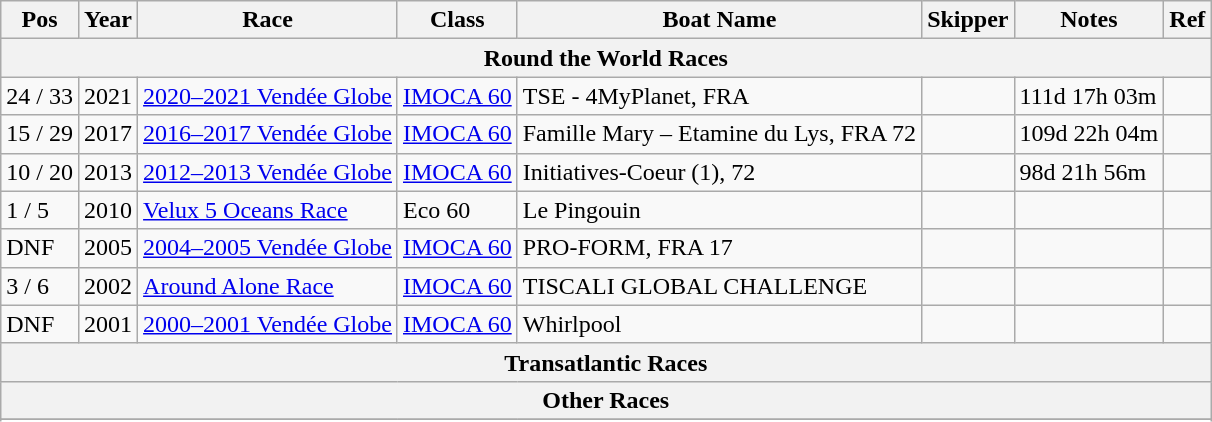<table class="wikitable sortable">
<tr>
<th>Pos</th>
<th>Year</th>
<th>Race</th>
<th>Class</th>
<th>Boat Name</th>
<th>Skipper</th>
<th>Notes</th>
<th>Ref</th>
</tr>
<tr>
<th colspan = 8><strong>Round the World Races</strong></th>
</tr>
<tr>
<td>24 / 33</td>
<td>2021</td>
<td><a href='#'>2020–2021 Vendée Globe</a></td>
<td><a href='#'>IMOCA 60</a></td>
<td>TSE - 4MyPlanet, FRA</td>
<td></td>
<td>111d 17h 03m</td>
<td></td>
</tr>
<tr>
<td>15 / 29</td>
<td>2017</td>
<td><a href='#'>2016–2017 Vendée Globe</a></td>
<td><a href='#'>IMOCA 60</a></td>
<td>Famille Mary – Etamine du Lys, FRA 72</td>
<td></td>
<td>109d 22h 04m</td>
<td></td>
</tr>
<tr>
<td>10 / 20</td>
<td>2013</td>
<td><a href='#'>2012–2013 Vendée Globe</a></td>
<td><a href='#'>IMOCA 60</a></td>
<td>Initiatives-Coeur (1), 72</td>
<td></td>
<td>98d 21h 56m</td>
<td></td>
</tr>
<tr>
<td>1 / 5</td>
<td>2010</td>
<td><a href='#'>Velux 5 Oceans Race</a></td>
<td>Eco 60</td>
<td>Le Pingouin</td>
<td></td>
<td></td>
<td></td>
</tr>
<tr>
<td>DNF</td>
<td>2005</td>
<td><a href='#'>2004–2005 Vendée Globe</a></td>
<td><a href='#'>IMOCA 60</a></td>
<td>PRO-FORM, FRA 17</td>
<td></td>
<td></td>
<td></td>
</tr>
<tr>
<td>3 / 6</td>
<td>2002</td>
<td><a href='#'>Around Alone Race</a></td>
<td><a href='#'>IMOCA 60</a></td>
<td>TISCALI GLOBAL CHALLENGE</td>
<td></td>
<td></td>
<td></td>
</tr>
<tr>
<td>DNF</td>
<td>2001</td>
<td><a href='#'>2000–2001 Vendée Globe</a></td>
<td><a href='#'>IMOCA 60</a></td>
<td>Whirlpool</td>
<td></td>
<td></td>
<td></td>
</tr>
<tr>
<th colspan = 8><strong>Transatlantic Races</strong></th>
</tr>
<tr>
<th colspan = 8><strong>Other Races</strong></th>
</tr>
<tr>
</tr>
<tr>
</tr>
</table>
